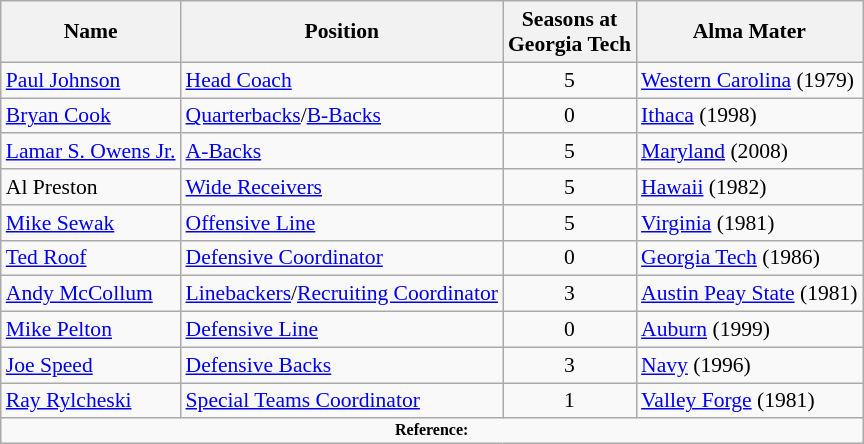<table class="wikitable" border="1" style="font-size:90%;">
<tr>
<th>Name</th>
<th>Position</th>
<th>Seasons at<br>Georgia Tech</th>
<th>Alma Mater</th>
</tr>
<tr>
<td><a href='#'>Paul Johnson</a></td>
<td><a href='#'>Head Coach</a></td>
<td align=center>5</td>
<td><a href='#'>Western Carolina</a> (1979)</td>
</tr>
<tr>
<td><a href='#'>Bryan Cook</a></td>
<td><a href='#'>Quarterbacks</a>/<a href='#'>B-Backs</a></td>
<td align=center>0</td>
<td><a href='#'>Ithaca</a> (1998)</td>
</tr>
<tr>
<td><a href='#'>Lamar S. Owens Jr.</a></td>
<td><a href='#'>A-Backs</a></td>
<td align=center>5</td>
<td><a href='#'>Maryland</a> (2008)</td>
</tr>
<tr>
<td>Al Preston</td>
<td><a href='#'>Wide Receivers</a></td>
<td align=center>5</td>
<td><a href='#'>Hawaii</a> (1982)</td>
</tr>
<tr>
<td><a href='#'>Mike Sewak</a></td>
<td><a href='#'>Offensive Line</a></td>
<td align=center>5</td>
<td><a href='#'>Virginia</a> (1981)</td>
</tr>
<tr>
<td><a href='#'>Ted Roof</a></td>
<td><a href='#'>Defensive Coordinator</a></td>
<td align=center>0</td>
<td><a href='#'>Georgia Tech</a> (1986)</td>
</tr>
<tr>
<td><a href='#'>Andy McCollum</a></td>
<td><a href='#'>Linebackers</a>/<a href='#'>Recruiting Coordinator</a></td>
<td align=center>3</td>
<td><a href='#'>Austin Peay State</a> (1981)</td>
</tr>
<tr>
<td><a href='#'>Mike Pelton</a></td>
<td><a href='#'>Defensive Line</a></td>
<td align=center>0</td>
<td><a href='#'>Auburn</a> (1999)</td>
</tr>
<tr>
<td><a href='#'>Joe Speed</a></td>
<td><a href='#'>Defensive Backs</a></td>
<td align=center>3</td>
<td><a href='#'>Navy</a> (1996)</td>
</tr>
<tr>
<td><a href='#'>Ray Rylcheski</a></td>
<td><a href='#'>Special Teams Coordinator</a></td>
<td align=center>1</td>
<td><a href='#'>Valley Forge</a> (1981)</td>
</tr>
<tr>
<td colspan="4" style="font-size: 8pt" align="center"><strong>Reference:</strong></td>
</tr>
</table>
